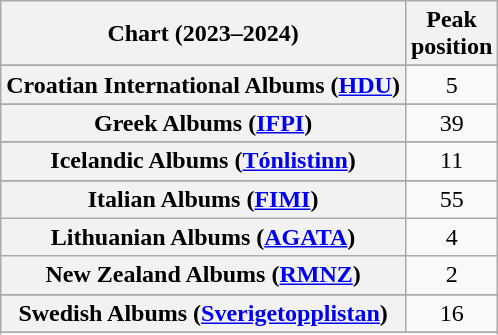<table class="wikitable sortable plainrowheaders" style="text-align:center">
<tr>
<th scope="col">Chart (2023–2024)</th>
<th scope="col">Peak<br>position</th>
</tr>
<tr>
</tr>
<tr>
</tr>
<tr>
</tr>
<tr>
</tr>
<tr>
</tr>
<tr>
<th scope="row">Croatian International Albums (<a href='#'>HDU</a>)</th>
<td>5</td>
</tr>
<tr>
</tr>
<tr>
</tr>
<tr>
</tr>
<tr>
</tr>
<tr>
</tr>
<tr>
<th scope="row">Greek Albums (<a href='#'>IFPI</a>)</th>
<td>39</td>
</tr>
<tr>
</tr>
<tr>
<th scope="row">Icelandic Albums (<a href='#'>Tónlistinn</a>)</th>
<td>11</td>
</tr>
<tr>
</tr>
<tr>
<th scope="row">Italian Albums (<a href='#'>FIMI</a>)</th>
<td>55</td>
</tr>
<tr>
<th scope="row">Lithuanian Albums (<a href='#'>AGATA</a>)</th>
<td>4</td>
</tr>
<tr>
<th scope="row">New Zealand Albums (<a href='#'>RMNZ</a>)</th>
<td>2</td>
</tr>
<tr>
</tr>
<tr>
</tr>
<tr>
</tr>
<tr>
</tr>
<tr>
</tr>
<tr>
<th scope="row">Swedish Albums (<a href='#'>Sverigetopplistan</a>)</th>
<td>16</td>
</tr>
<tr>
</tr>
<tr>
</tr>
<tr>
</tr>
<tr>
</tr>
</table>
